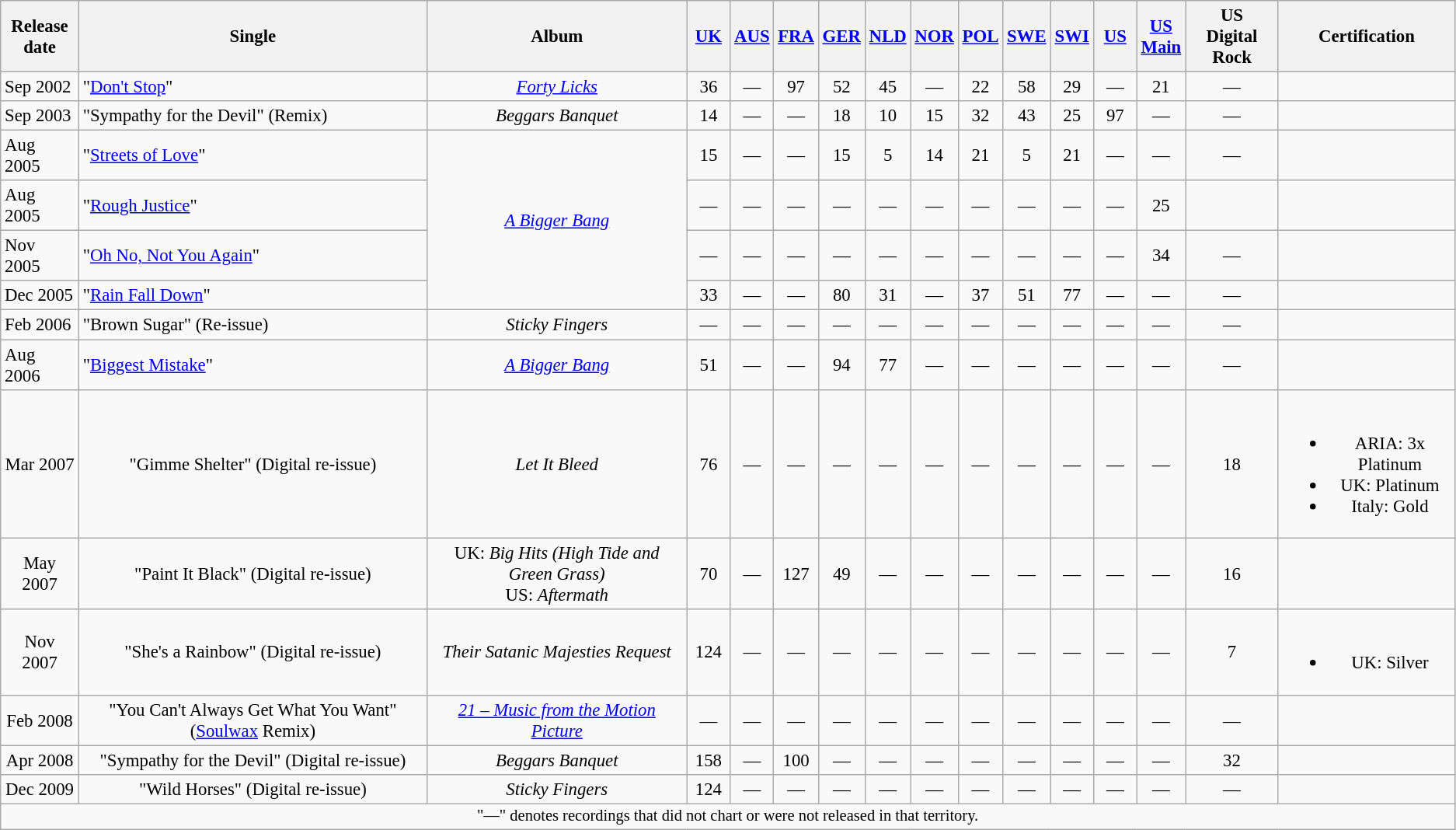<table class="wikitable plainrowheaders" style="text-align:center; font-size:95%" border="1">
<tr>
<th width="60">Release date</th>
<th>Single</th>
<th>Album</th>
<th width="30"><a href='#'>UK</a><br></th>
<th width="30"><a href='#'>AUS</a><br></th>
<th width="30"><a href='#'>FRA</a></th>
<th width="30"><a href='#'>GER</a><br></th>
<th width="30"><a href='#'>NLD</a><br></th>
<th><a href='#'>NOR</a><br></th>
<th width="30"><a href='#'>POL</a><br></th>
<th><a href='#'>SWE</a><br></th>
<th width="30"><a href='#'>SWI</a><br></th>
<th width="30"><a href='#'>US</a><br></th>
<th width="30"><a href='#'>US<br>Main</a></th>
<th>US<br>Digital Rock</th>
<th>Certification</th>
</tr>
<tr>
<td align="left">Sep 2002</td>
<td align="left">"<a href='#'>Don't Stop</a>"</td>
<td><em><a href='#'>Forty Licks</a></em></td>
<td>36</td>
<td>—</td>
<td>97</td>
<td>52</td>
<td>45</td>
<td>—</td>
<td>22</td>
<td>58</td>
<td>29</td>
<td>—</td>
<td>21</td>
<td>—</td>
<td></td>
</tr>
<tr>
<td align="left">Sep 2003</td>
<td align="left">"Sympathy for the Devil" (Remix)</td>
<td><em>Beggars Banquet</em></td>
<td>14</td>
<td>—</td>
<td>—</td>
<td>18</td>
<td>10</td>
<td>15</td>
<td>32</td>
<td>43</td>
<td>25</td>
<td>97</td>
<td>—</td>
<td>—</td>
<td></td>
</tr>
<tr>
<td align="left">Aug 2005</td>
<td align="left">"<a href='#'>Streets of Love</a>"</td>
<td rowspan="4"><em><a href='#'>A Bigger Bang</a></em></td>
<td>15</td>
<td>—</td>
<td>—</td>
<td>15</td>
<td>5</td>
<td>14</td>
<td>21</td>
<td>5</td>
<td>21</td>
<td>—</td>
<td>—</td>
<td>—</td>
<td></td>
</tr>
<tr>
<td align="left">Aug 2005</td>
<td align="left">"<a href='#'>Rough Justice</a>"</td>
<td>—</td>
<td>—</td>
<td>—</td>
<td>—</td>
<td>—</td>
<td>—</td>
<td>—</td>
<td>—</td>
<td>—</td>
<td>—</td>
<td>25</td>
<td></td>
<td></td>
</tr>
<tr>
<td align="left">Nov 2005</td>
<td align="left">"<a href='#'>Oh No, Not You Again</a>"</td>
<td>—</td>
<td>—</td>
<td>—</td>
<td>—</td>
<td>—</td>
<td>—</td>
<td>—</td>
<td>—</td>
<td>—</td>
<td>—</td>
<td>34</td>
<td>—</td>
<td></td>
</tr>
<tr>
<td align="left">Dec 2005</td>
<td align="left">"<a href='#'>Rain Fall Down</a>"</td>
<td>33</td>
<td>—</td>
<td>—</td>
<td>80</td>
<td>31</td>
<td>—</td>
<td>37</td>
<td>51</td>
<td>77</td>
<td>—</td>
<td>—</td>
<td>—</td>
<td></td>
</tr>
<tr>
<td align="left">Feb 2006</td>
<td align="left">"Brown Sugar" (Re-issue)</td>
<td><em>Sticky Fingers</em></td>
<td>—</td>
<td>—</td>
<td>—</td>
<td>—</td>
<td>—</td>
<td>—</td>
<td>—</td>
<td>—</td>
<td>—</td>
<td>—</td>
<td>—</td>
<td>—</td>
<td></td>
</tr>
<tr>
<td align="left">Aug 2006</td>
<td align="left">"<a href='#'>Biggest Mistake</a>"</td>
<td><em><a href='#'>A Bigger Bang</a></em></td>
<td>51</td>
<td>—</td>
<td>—</td>
<td>94</td>
<td>77</td>
<td>—</td>
<td>—</td>
<td>—</td>
<td>—</td>
<td>—</td>
<td>—</td>
<td>—</td>
<td></td>
</tr>
<tr>
<td>Mar 2007</td>
<td>"Gimme Shelter" (Digital re-issue)</td>
<td><em>Let It Bleed</em></td>
<td>76</td>
<td>—</td>
<td>—</td>
<td>—</td>
<td>—</td>
<td>—</td>
<td>—</td>
<td>—</td>
<td>—</td>
<td>—</td>
<td>—</td>
<td>18</td>
<td><br><ul><li>ARIA: 3x Platinum</li><li>UK: Platinum</li><li>Italy: Gold</li></ul></td>
</tr>
<tr>
<td>May 2007</td>
<td>"Paint It Black" (Digital re-issue)</td>
<td>UK: <em>Big Hits (High Tide and Green Grass)</em><br>US: <em>Aftermath</em></td>
<td>70</td>
<td>—</td>
<td>127</td>
<td>49</td>
<td>—</td>
<td>—</td>
<td>—</td>
<td>—</td>
<td>—</td>
<td>—</td>
<td>—</td>
<td>16</td>
<td></td>
</tr>
<tr>
<td>Nov 2007</td>
<td>"She's a Rainbow" (Digital re-issue)</td>
<td><em>Their Satanic Majesties Request</em></td>
<td>124</td>
<td>—</td>
<td>—</td>
<td>—</td>
<td>—</td>
<td>—</td>
<td>—</td>
<td>—</td>
<td>—</td>
<td>—</td>
<td>—</td>
<td>7</td>
<td><br><ul><li>UK: Silver</li></ul></td>
</tr>
<tr>
<td>Feb 2008</td>
<td>"You Can't Always Get What You Want" (<a href='#'>Soulwax</a> Remix)</td>
<td><em><a href='#'>21 – Music from the Motion Picture</a></em></td>
<td>—</td>
<td>—</td>
<td>—</td>
<td>—</td>
<td>—</td>
<td>—</td>
<td>—</td>
<td>—</td>
<td>—</td>
<td>—</td>
<td>—</td>
<td>—</td>
<td></td>
</tr>
<tr>
<td>Apr 2008</td>
<td>"Sympathy for the Devil" (Digital re-issue)</td>
<td><em>Beggars Banquet</em></td>
<td>158</td>
<td>—</td>
<td>100</td>
<td>—</td>
<td>—</td>
<td>—</td>
<td>—</td>
<td>—</td>
<td>—</td>
<td>—</td>
<td>—</td>
<td>32</td>
<td></td>
</tr>
<tr>
<td>Dec 2009</td>
<td>"Wild Horses" (Digital re-issue)</td>
<td><em>Sticky Fingers</em></td>
<td>124</td>
<td>—</td>
<td>—</td>
<td>—</td>
<td>—</td>
<td>—</td>
<td>—</td>
<td>—</td>
<td>—</td>
<td>—</td>
<td>—</td>
<td>—</td>
<td></td>
</tr>
<tr>
<td colspan="20" style="text-align:center; font-size:90%;">"—" denotes recordings that did not chart or were not released in that territory.</td>
</tr>
</table>
